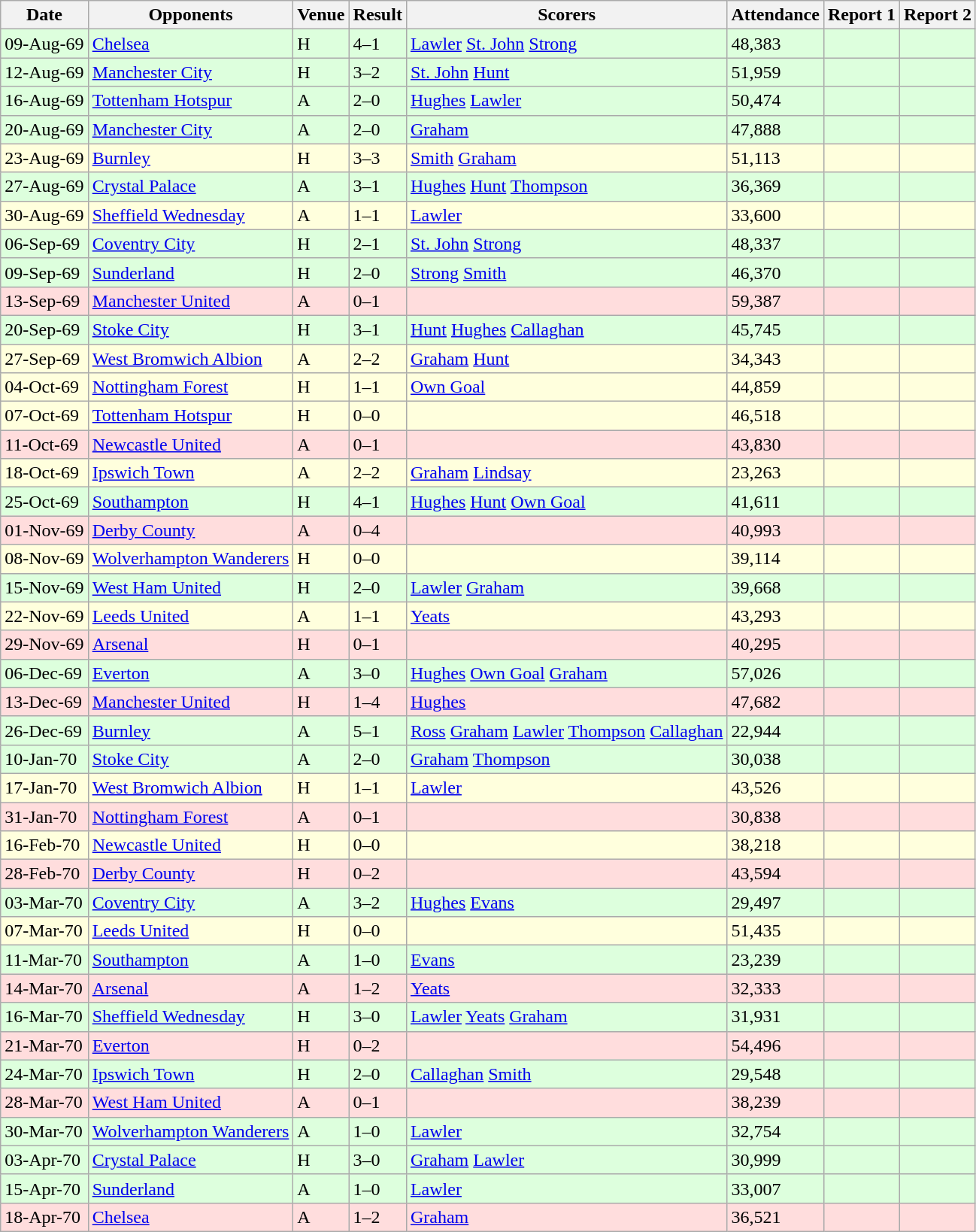<table class=wikitable>
<tr>
<th>Date</th>
<th>Opponents</th>
<th>Venue</th>
<th>Result</th>
<th>Scorers</th>
<th>Attendance</th>
<th>Report 1</th>
<th>Report 2</th>
</tr>
<tr bgcolor="#ddffdd">
<td>09-Aug-69</td>
<td><a href='#'>Chelsea</a></td>
<td>H</td>
<td>4–1</td>
<td><a href='#'>Lawler</a>  <a href='#'>St. John</a>  <a href='#'>Strong</a> </td>
<td>48,383</td>
<td></td>
<td></td>
</tr>
<tr bgcolor="#ddffdd">
<td>12-Aug-69</td>
<td><a href='#'>Manchester City</a></td>
<td>H</td>
<td>3–2</td>
<td><a href='#'>St. John</a>  <a href='#'>Hunt</a> </td>
<td>51,959</td>
<td></td>
<td></td>
</tr>
<tr bgcolor="#ddffdd">
<td>16-Aug-69</td>
<td><a href='#'>Tottenham Hotspur</a></td>
<td>A</td>
<td>2–0</td>
<td><a href='#'>Hughes</a>  <a href='#'>Lawler</a> </td>
<td>50,474</td>
<td></td>
<td></td>
</tr>
<tr bgcolor="#ddffdd">
<td>20-Aug-69</td>
<td><a href='#'>Manchester City</a></td>
<td>A</td>
<td>2–0</td>
<td><a href='#'>Graham</a> </td>
<td>47,888</td>
<td></td>
<td></td>
</tr>
<tr bgcolor="#ffffdd">
<td>23-Aug-69</td>
<td><a href='#'>Burnley</a></td>
<td>H</td>
<td>3–3</td>
<td><a href='#'>Smith</a>  <a href='#'>Graham</a> </td>
<td>51,113</td>
<td></td>
<td></td>
</tr>
<tr bgcolor="#ddffdd">
<td>27-Aug-69</td>
<td><a href='#'>Crystal Palace</a></td>
<td>A</td>
<td>3–1</td>
<td><a href='#'>Hughes</a>  <a href='#'>Hunt</a>  <a href='#'>Thompson</a> </td>
<td>36,369</td>
<td></td>
<td></td>
</tr>
<tr bgcolor="#ffffdd">
<td>30-Aug-69</td>
<td><a href='#'>Sheffield Wednesday</a></td>
<td>A</td>
<td>1–1</td>
<td><a href='#'>Lawler</a> </td>
<td>33,600</td>
<td></td>
<td></td>
</tr>
<tr bgcolor="#ddffdd">
<td>06-Sep-69</td>
<td><a href='#'>Coventry City</a></td>
<td>H</td>
<td>2–1</td>
<td><a href='#'>St. John</a>  <a href='#'>Strong</a> </td>
<td>48,337</td>
<td></td>
<td></td>
</tr>
<tr bgcolor="#ddffdd">
<td>09-Sep-69</td>
<td><a href='#'>Sunderland</a></td>
<td>H</td>
<td>2–0</td>
<td><a href='#'>Strong</a>  <a href='#'>Smith</a> </td>
<td>46,370</td>
<td></td>
<td></td>
</tr>
<tr bgcolor="#ffdddd">
<td>13-Sep-69</td>
<td><a href='#'>Manchester United</a></td>
<td>A</td>
<td>0–1</td>
<td></td>
<td>59,387</td>
<td></td>
<td></td>
</tr>
<tr bgcolor="#ddffdd">
<td>20-Sep-69</td>
<td><a href='#'>Stoke City</a></td>
<td>H</td>
<td>3–1</td>
<td><a href='#'>Hunt</a>  <a href='#'>Hughes</a>  <a href='#'>Callaghan</a> </td>
<td>45,745</td>
<td></td>
<td></td>
</tr>
<tr bgcolor="#ffffdd">
<td>27-Sep-69</td>
<td><a href='#'>West Bromwich Albion</a></td>
<td>A</td>
<td>2–2</td>
<td><a href='#'>Graham</a>  <a href='#'>Hunt</a> </td>
<td>34,343</td>
<td></td>
<td></td>
</tr>
<tr bgcolor="#ffffdd">
<td>04-Oct-69</td>
<td><a href='#'>Nottingham Forest</a></td>
<td>H</td>
<td>1–1</td>
<td><a href='#'>Own Goal</a> </td>
<td>44,859</td>
<td></td>
<td></td>
</tr>
<tr bgcolor="#ffffdd">
<td>07-Oct-69</td>
<td><a href='#'>Tottenham Hotspur</a></td>
<td>H</td>
<td>0–0</td>
<td></td>
<td>46,518</td>
<td></td>
<td></td>
</tr>
<tr bgcolor="#ffdddd">
<td>11-Oct-69</td>
<td><a href='#'>Newcastle United</a></td>
<td>A</td>
<td>0–1</td>
<td></td>
<td>43,830</td>
<td></td>
<td></td>
</tr>
<tr bgcolor="#ffffdd">
<td>18-Oct-69</td>
<td><a href='#'>Ipswich Town</a></td>
<td>A</td>
<td>2–2</td>
<td><a href='#'>Graham</a>  <a href='#'>Lindsay</a> </td>
<td>23,263</td>
<td></td>
<td></td>
</tr>
<tr bgcolor="#ddffdd">
<td>25-Oct-69</td>
<td><a href='#'>Southampton</a></td>
<td>H</td>
<td>4–1</td>
<td><a href='#'>Hughes</a>  <a href='#'>Hunt</a>  <a href='#'>Own Goal</a> </td>
<td>41,611</td>
<td></td>
<td></td>
</tr>
<tr bgcolor="#ffdddd">
<td>01-Nov-69</td>
<td><a href='#'>Derby County</a></td>
<td>A</td>
<td>0–4</td>
<td></td>
<td>40,993</td>
<td></td>
<td></td>
</tr>
<tr bgcolor="#ffffdd">
<td>08-Nov-69</td>
<td><a href='#'>Wolverhampton Wanderers</a></td>
<td>H</td>
<td>0–0</td>
<td></td>
<td>39,114</td>
<td></td>
<td></td>
</tr>
<tr bgcolor="#ddffdd">
<td>15-Nov-69</td>
<td><a href='#'>West Ham United</a></td>
<td>H</td>
<td>2–0</td>
<td><a href='#'>Lawler</a>  <a href='#'>Graham</a> </td>
<td>39,668</td>
<td></td>
<td></td>
</tr>
<tr bgcolor="#ffffdd">
<td>22-Nov-69</td>
<td><a href='#'>Leeds United</a></td>
<td>A</td>
<td>1–1</td>
<td><a href='#'>Yeats</a> </td>
<td>43,293</td>
<td></td>
<td></td>
</tr>
<tr bgcolor="#ffdddd">
<td>29-Nov-69</td>
<td><a href='#'>Arsenal</a></td>
<td>H</td>
<td>0–1</td>
<td></td>
<td>40,295</td>
<td></td>
<td></td>
</tr>
<tr bgcolor="#ddffdd">
<td>06-Dec-69</td>
<td><a href='#'>Everton</a></td>
<td>A</td>
<td>3–0</td>
<td><a href='#'>Hughes</a>  <a href='#'>Own Goal</a>  <a href='#'>Graham</a> </td>
<td>57,026</td>
<td></td>
<td></td>
</tr>
<tr bgcolor="#ffdddd">
<td>13-Dec-69</td>
<td><a href='#'>Manchester United</a></td>
<td>H</td>
<td>1–4</td>
<td><a href='#'>Hughes</a> </td>
<td>47,682</td>
<td></td>
<td></td>
</tr>
<tr bgcolor="#ddffdd">
<td>26-Dec-69</td>
<td><a href='#'>Burnley</a></td>
<td>A</td>
<td>5–1</td>
<td><a href='#'>Ross</a>  <a href='#'>Graham</a>  <a href='#'>Lawler</a>  <a href='#'>Thompson</a>  <a href='#'>Callaghan</a> </td>
<td>22,944</td>
<td></td>
<td></td>
</tr>
<tr bgcolor="#ddffdd">
<td>10-Jan-70</td>
<td><a href='#'>Stoke City</a></td>
<td>A</td>
<td>2–0</td>
<td><a href='#'>Graham</a>  <a href='#'>Thompson</a> </td>
<td>30,038</td>
<td></td>
<td></td>
</tr>
<tr bgcolor="#ffffdd">
<td>17-Jan-70</td>
<td><a href='#'>West Bromwich Albion</a></td>
<td>H</td>
<td>1–1</td>
<td><a href='#'>Lawler</a> </td>
<td>43,526</td>
<td></td>
<td></td>
</tr>
<tr bgcolor="#ffdddd">
<td>31-Jan-70</td>
<td><a href='#'>Nottingham Forest</a></td>
<td>A</td>
<td>0–1</td>
<td></td>
<td>30,838</td>
<td></td>
<td></td>
</tr>
<tr bgcolor="#ffffdd">
<td>16-Feb-70</td>
<td><a href='#'>Newcastle United</a></td>
<td>H</td>
<td>0–0</td>
<td></td>
<td>38,218</td>
<td></td>
<td></td>
</tr>
<tr bgcolor="#ffdddd">
<td>28-Feb-70</td>
<td><a href='#'>Derby County</a></td>
<td>H</td>
<td>0–2</td>
<td></td>
<td>43,594</td>
<td></td>
<td></td>
</tr>
<tr bgcolor="#ddffdd">
<td>03-Mar-70</td>
<td><a href='#'>Coventry City</a></td>
<td>A</td>
<td>3–2</td>
<td><a href='#'>Hughes</a>  <a href='#'>Evans</a> </td>
<td>29,497</td>
<td></td>
<td></td>
</tr>
<tr bgcolor="#ffffdd">
<td>07-Mar-70</td>
<td><a href='#'>Leeds United</a></td>
<td>H</td>
<td>0–0</td>
<td></td>
<td>51,435</td>
<td></td>
<td></td>
</tr>
<tr bgcolor="#ddffdd">
<td>11-Mar-70</td>
<td><a href='#'>Southampton</a></td>
<td>A</td>
<td>1–0</td>
<td><a href='#'>Evans</a> </td>
<td>23,239</td>
<td></td>
<td></td>
</tr>
<tr bgcolor="#ffdddd">
<td>14-Mar-70</td>
<td><a href='#'>Arsenal</a></td>
<td>A</td>
<td>1–2</td>
<td><a href='#'>Yeats</a> </td>
<td>32,333</td>
<td></td>
<td></td>
</tr>
<tr bgcolor="#ddffdd">
<td>16-Mar-70</td>
<td><a href='#'>Sheffield Wednesday</a></td>
<td>H</td>
<td>3–0</td>
<td><a href='#'>Lawler</a>  <a href='#'>Yeats</a>  <a href='#'>Graham</a> </td>
<td>31,931</td>
<td></td>
<td></td>
</tr>
<tr bgcolor="#ffdddd">
<td>21-Mar-70</td>
<td><a href='#'>Everton</a></td>
<td>H</td>
<td>0–2</td>
<td></td>
<td>54,496</td>
<td></td>
<td></td>
</tr>
<tr bgcolor="#ddffdd">
<td>24-Mar-70</td>
<td><a href='#'>Ipswich Town</a></td>
<td>H</td>
<td>2–0</td>
<td><a href='#'>Callaghan</a>  <a href='#'>Smith</a> </td>
<td>29,548</td>
<td></td>
<td></td>
</tr>
<tr bgcolor="#ffdddd">
<td>28-Mar-70</td>
<td><a href='#'>West Ham United</a></td>
<td>A</td>
<td>0–1</td>
<td></td>
<td>38,239</td>
<td></td>
<td></td>
</tr>
<tr bgcolor="#ddffdd">
<td>30-Mar-70</td>
<td><a href='#'>Wolverhampton Wanderers</a></td>
<td>A</td>
<td>1–0</td>
<td><a href='#'>Lawler</a> </td>
<td>32,754</td>
<td></td>
<td></td>
</tr>
<tr bgcolor="#ddffdd">
<td>03-Apr-70</td>
<td><a href='#'>Crystal Palace</a></td>
<td>H</td>
<td>3–0</td>
<td><a href='#'>Graham</a>  <a href='#'>Lawler</a> </td>
<td>30,999</td>
<td></td>
<td></td>
</tr>
<tr bgcolor="#ddffdd">
<td>15-Apr-70</td>
<td><a href='#'>Sunderland</a></td>
<td>A</td>
<td>1–0</td>
<td><a href='#'>Lawler</a> </td>
<td>33,007</td>
<td></td>
<td></td>
</tr>
<tr bgcolor="#ffdddd">
<td>18-Apr-70</td>
<td><a href='#'>Chelsea</a></td>
<td>A</td>
<td>1–2</td>
<td><a href='#'>Graham</a> </td>
<td>36,521</td>
<td></td>
<td></td>
</tr>
</table>
